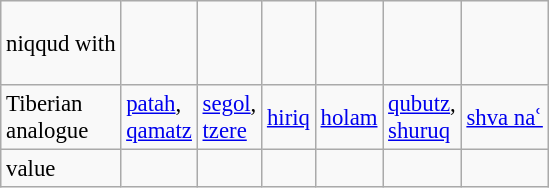<table class="wikitable" style="font-size: 95%;" style="text-align:center;">
<tr>
<td>niqqud with </td>
<td style="font-family: 'david'; font-size:250%" height=40 valign=top></td>
<td style="font-family: 'david'; font-size:250%" height=40 valign=top></td>
<td style="font-family: 'david'; font-size:250%" height=40 valign=top></td>
<td style="font-family: 'david'; font-size:250%" height=40 valign=top></td>
<td style="font-family: 'david'; font-size:250%" height=40 valign=top></td>
<td style="font-family: 'david'; font-size:250%" height=40 valign=top></td>
</tr>
<tr>
<td>Tiberian<br>analogue</td>
<td><a href='#'>patah</a>,<br><a href='#'>qamatz</a></td>
<td><a href='#'>segol</a>,<br><a href='#'>tzere</a></td>
<td><a href='#'>hiriq</a></td>
<td><a href='#'>holam</a></td>
<td><a href='#'>qubutz</a>,<br><a href='#'>shuruq</a></td>
<td><a href='#'>shva naʿ</a></td>
</tr>
<tr>
<td>value</td>
<td></td>
<td></td>
<td></td>
<td></td>
<td></td>
<td></td>
</tr>
</table>
